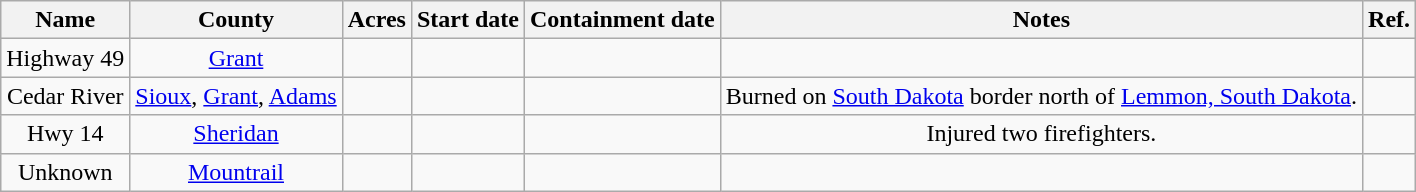<table class="wikitable sortable plainrowheaders mw-collapsible" style="text-align:center;">
<tr>
<th scope="col">Name</th>
<th scope="col">County </th>
<th scope="col">Acres</th>
<th scope="col">Start date</th>
<th scope="col">Containment date</th>
<th scope="col">Notes</th>
<th scope="col">Ref.</th>
</tr>
<tr>
<td>Highway 49</td>
<td><a href='#'>Grant</a></td>
<td></td>
<td></td>
<td></td>
<td></td>
<td></td>
</tr>
<tr>
<td>Cedar River</td>
<td><a href='#'>Sioux</a>, <a href='#'>Grant</a>, <a href='#'>Adams</a></td>
<td></td>
<td></td>
<td></td>
<td>Burned on <a href='#'>South Dakota</a> border  north of <a href='#'>Lemmon, South Dakota</a>.</td>
<td></td>
</tr>
<tr>
<td>Hwy 14</td>
<td><a href='#'>Sheridan</a></td>
<td></td>
<td></td>
<td></td>
<td>Injured two firefighters.</td>
<td></td>
</tr>
<tr>
<td>Unknown</td>
<td><a href='#'>Mountrail</a></td>
<td></td>
<td></td>
<td></td>
<td></td>
<td></td>
</tr>
</table>
